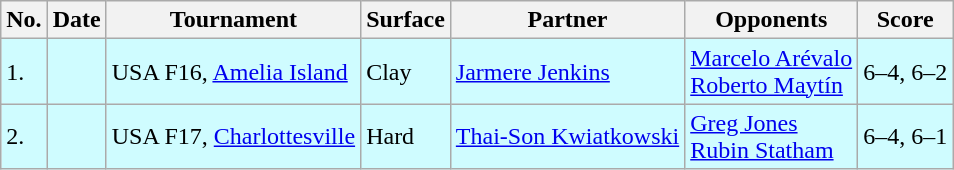<table class="sortable wikitable">
<tr>
<th>No.</th>
<th>Date</th>
<th>Tournament</th>
<th>Surface</th>
<th>Partner</th>
<th>Opponents</th>
<th class="unsortable">Score</th>
</tr>
<tr style="background:#cffcff;">
<td>1.</td>
<td></td>
<td>USA F16, <a href='#'>Amelia Island</a></td>
<td>Clay</td>
<td> <a href='#'>Jarmere Jenkins</a></td>
<td> <a href='#'>Marcelo Arévalo</a> <br>  <a href='#'>Roberto Maytín</a></td>
<td>6–4, 6–2</td>
</tr>
<tr style="background:#cffcff;">
<td>2.</td>
<td></td>
<td>USA F17, <a href='#'>Charlottesville</a></td>
<td>Hard</td>
<td> <a href='#'>Thai-Son Kwiatkowski</a></td>
<td> <a href='#'>Greg Jones</a> <br>  <a href='#'>Rubin Statham</a></td>
<td>6–4, 6–1</td>
</tr>
</table>
